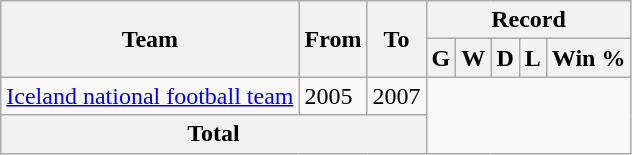<table class="wikitable" style="text-align: center">
<tr>
<th rowspan="2">Team</th>
<th rowspan="2">From</th>
<th rowspan="2">To</th>
<th colspan="6">Record</th>
</tr>
<tr>
<th>G</th>
<th>W</th>
<th>D</th>
<th>L</th>
<th>Win %</th>
</tr>
<tr>
<td align=left><a href='#'>Iceland national football team</a></td>
<td align=left>2005</td>
<td align=left>2007<br></td>
</tr>
<tr>
<th colspan="3">Total<br></th>
</tr>
</table>
